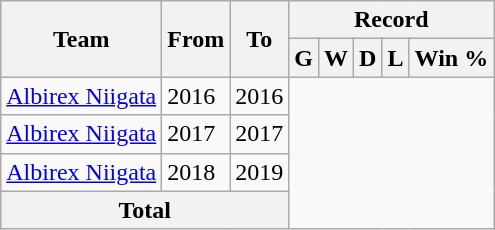<table class="wikitable" style="text-align: center">
<tr>
<th rowspan="2">Team</th>
<th rowspan="2">From</th>
<th rowspan="2">To</th>
<th colspan="5">Record</th>
</tr>
<tr>
<th>G</th>
<th>W</th>
<th>D</th>
<th>L</th>
<th>Win %</th>
</tr>
<tr>
<td align="left"><a href='#'>Albirex Niigata</a></td>
<td align="left">2016</td>
<td align="left">2016<br></td>
</tr>
<tr>
<td align="left"><a href='#'>Albirex Niigata</a></td>
<td align="left">2017</td>
<td align="left">2017<br></td>
</tr>
<tr>
<td align="left"><a href='#'>Albirex Niigata</a></td>
<td align="left">2018</td>
<td align="left">2019<br></td>
</tr>
<tr>
<th colspan="3">Total<br></th>
</tr>
</table>
